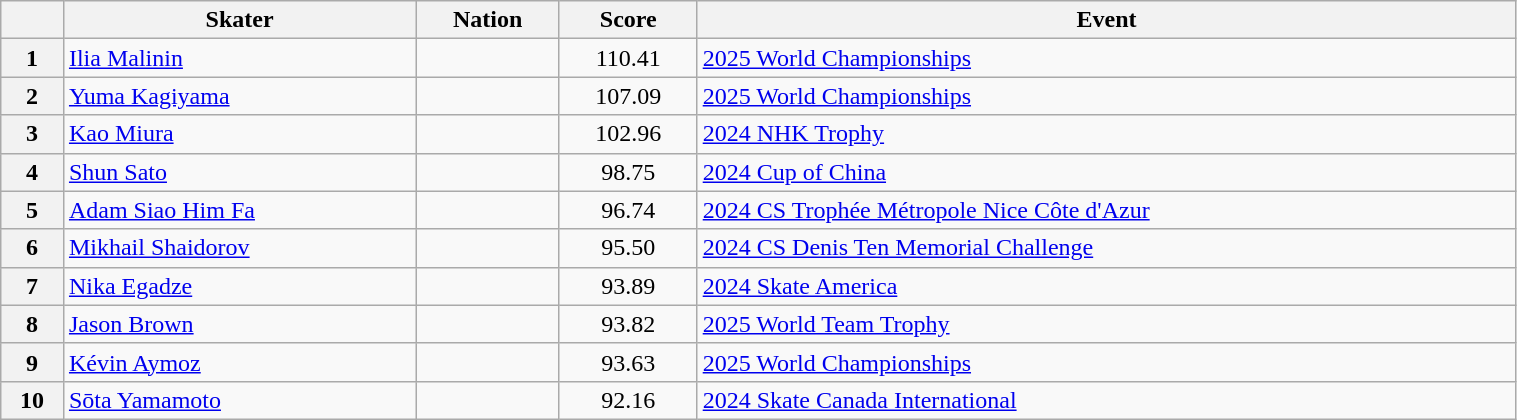<table class="wikitable unsortable" style="text-align:left; width:80%">
<tr>
<th scope="col"></th>
<th scope="col">Skater</th>
<th scope="col">Nation</th>
<th scope="col">Score</th>
<th scope="col">Event</th>
</tr>
<tr>
<th scope="row">1</th>
<td><a href='#'>Ilia Malinin</a></td>
<td></td>
<td style="text-align:center">110.41</td>
<td><a href='#'>2025 World Championships</a></td>
</tr>
<tr>
<th scope="row">2</th>
<td><a href='#'>Yuma Kagiyama</a></td>
<td></td>
<td style="text-align:center">107.09</td>
<td><a href='#'>2025 World Championships</a></td>
</tr>
<tr>
<th scope="row">3</th>
<td><a href='#'>Kao Miura</a></td>
<td></td>
<td style="text-align:center">102.96</td>
<td><a href='#'>2024 NHK Trophy</a></td>
</tr>
<tr>
<th scope="row">4</th>
<td><a href='#'>Shun Sato</a></td>
<td></td>
<td style="text-align:center">98.75</td>
<td><a href='#'>2024 Cup of China</a></td>
</tr>
<tr>
<th scope="row">5</th>
<td><a href='#'>Adam Siao Him Fa</a></td>
<td></td>
<td style="text-align:center">96.74</td>
<td><a href='#'>2024 CS Trophée Métropole Nice Côte d'Azur</a></td>
</tr>
<tr>
<th scope="row">6</th>
<td><a href='#'>Mikhail Shaidorov</a></td>
<td></td>
<td style="text-align:center">95.50</td>
<td><a href='#'>2024 CS Denis Ten Memorial Challenge</a></td>
</tr>
<tr>
<th scope="row">7</th>
<td><a href='#'>Nika Egadze</a></td>
<td></td>
<td style="text-align:center">93.89</td>
<td><a href='#'>2024 Skate America</a></td>
</tr>
<tr>
<th scope="row">8</th>
<td><a href='#'>Jason Brown</a></td>
<td></td>
<td style="text-align:center">93.82</td>
<td><a href='#'>2025 World Team Trophy</a></td>
</tr>
<tr>
<th scope="row">9</th>
<td><a href='#'>Kévin Aymoz</a></td>
<td></td>
<td style="text-align:center">93.63</td>
<td><a href='#'>2025 World Championships</a></td>
</tr>
<tr>
<th scope="row">10</th>
<td><a href='#'>Sōta Yamamoto</a></td>
<td></td>
<td style="text-align:center">92.16</td>
<td><a href='#'>2024 Skate Canada International</a></td>
</tr>
</table>
